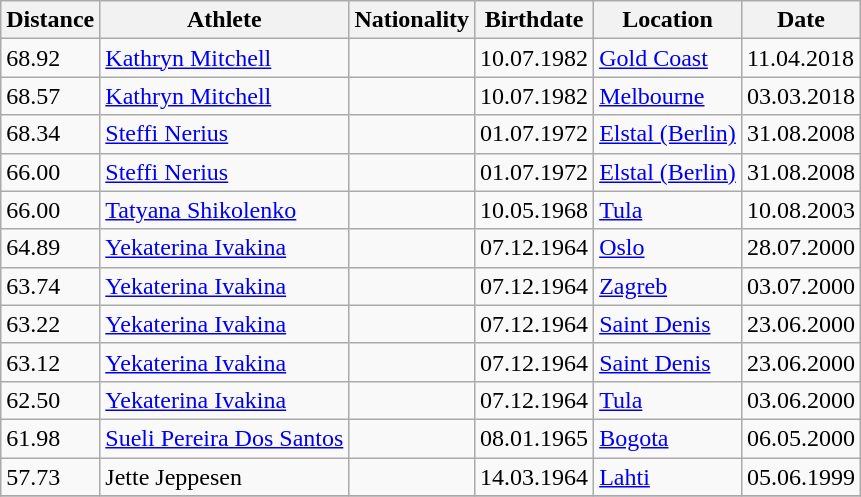<table class="wikitable">
<tr>
<th>Distance</th>
<th>Athlete</th>
<th>Nationality</th>
<th>Birthdate</th>
<th>Location</th>
<th>Date</th>
</tr>
<tr>
<td>68.92</td>
<td><a href='#'>Kathryn Mitchell</a></td>
<td></td>
<td>10.07.1982</td>
<td><a href='#'>Gold Coast</a></td>
<td>11.04.2018</td>
</tr>
<tr>
<td>68.57</td>
<td><a href='#'>Kathryn Mitchell</a></td>
<td></td>
<td>10.07.1982</td>
<td><a href='#'>Melbourne</a></td>
<td>03.03.2018</td>
</tr>
<tr>
<td>68.34</td>
<td><a href='#'>Steffi Nerius</a></td>
<td></td>
<td>01.07.1972</td>
<td><a href='#'>Elstal (Berlin)</a></td>
<td>31.08.2008</td>
</tr>
<tr>
<td>66.00</td>
<td><a href='#'>Steffi Nerius</a></td>
<td></td>
<td>01.07.1972</td>
<td><a href='#'>Elstal (Berlin)</a></td>
<td>31.08.2008</td>
</tr>
<tr>
<td>66.00</td>
<td><a href='#'>Tatyana Shikolenko</a></td>
<td></td>
<td>10.05.1968</td>
<td><a href='#'>Tula</a></td>
<td>10.08.2003</td>
</tr>
<tr>
<td>64.89</td>
<td><a href='#'>Yekaterina Ivakina</a></td>
<td></td>
<td>07.12.1964</td>
<td><a href='#'>Oslo</a></td>
<td>28.07.2000</td>
</tr>
<tr>
<td>63.74</td>
<td><a href='#'>Yekaterina Ivakina</a></td>
<td></td>
<td>07.12.1964</td>
<td><a href='#'>Zagreb</a></td>
<td>03.07.2000</td>
</tr>
<tr>
<td>63.22</td>
<td><a href='#'>Yekaterina Ivakina</a></td>
<td></td>
<td>07.12.1964</td>
<td><a href='#'>Saint Denis</a></td>
<td>23.06.2000</td>
</tr>
<tr>
<td>63.12</td>
<td><a href='#'>Yekaterina Ivakina</a></td>
<td></td>
<td>07.12.1964</td>
<td><a href='#'>Saint Denis</a></td>
<td>23.06.2000</td>
</tr>
<tr>
<td>62.50</td>
<td><a href='#'>Yekaterina Ivakina</a></td>
<td></td>
<td>07.12.1964</td>
<td><a href='#'>Tula</a></td>
<td>03.06.2000</td>
</tr>
<tr>
<td>61.98</td>
<td><a href='#'>Sueli Pereira Dos Santos</a></td>
<td></td>
<td>08.01.1965</td>
<td><a href='#'>Bogota</a></td>
<td>06.05.2000</td>
</tr>
<tr>
<td>57.73</td>
<td>Jette Jeppesen</td>
<td></td>
<td>14.03.1964</td>
<td><a href='#'>Lahti</a></td>
<td>05.06.1999</td>
</tr>
<tr>
</tr>
</table>
